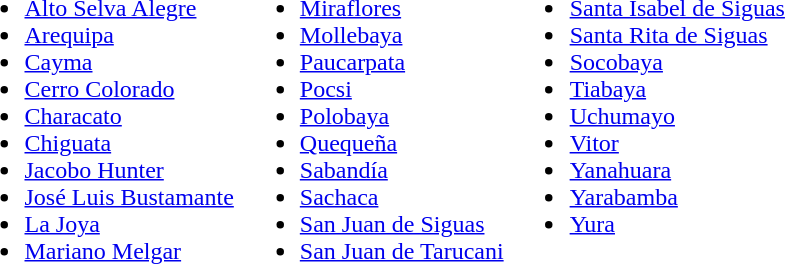<table>
<tr valign="top">
<td><br><ul><li><a href='#'>Alto Selva Alegre</a></li><li><a href='#'>Arequipa</a></li><li><a href='#'>Cayma</a></li><li><a href='#'>Cerro Colorado</a></li><li><a href='#'>Characato</a></li><li><a href='#'>Chiguata</a></li><li><a href='#'>Jacobo Hunter</a></li><li><a href='#'>José Luis Bustamante</a></li><li><a href='#'>La Joya</a></li><li><a href='#'>Mariano Melgar</a></li></ul></td>
<td><br><ul><li><a href='#'>Miraflores</a></li><li><a href='#'>Mollebaya</a></li><li><a href='#'>Paucarpata</a></li><li><a href='#'>Pocsi</a></li><li><a href='#'>Polobaya</a></li><li><a href='#'>Quequeña</a></li><li><a href='#'>Sabandía</a></li><li><a href='#'>Sachaca</a></li><li><a href='#'>San Juan de Siguas</a></li><li><a href='#'>San Juan de Tarucani</a></li></ul></td>
<td><br><ul><li><a href='#'>Santa Isabel de Siguas</a></li><li><a href='#'>Santa Rita de Siguas</a></li><li><a href='#'>Socobaya</a></li><li><a href='#'>Tiabaya</a></li><li><a href='#'>Uchumayo</a></li><li><a href='#'>Vitor</a></li><li><a href='#'>Yanahuara</a></li><li><a href='#'>Yarabamba</a></li><li><a href='#'>Yura</a></li></ul></td>
</tr>
<tr>
</tr>
</table>
